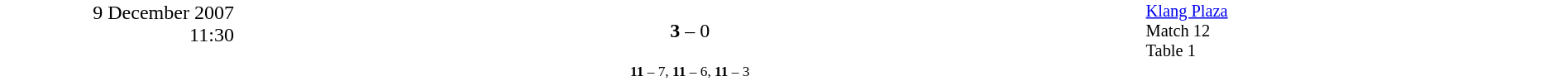<table style="width:100%; background:#ffffff;" cellspacing="0">
<tr>
<td rowspan="2" width="15%" style="text-align:right; vertical-align:top;">9 December 2007<br>11:30<br></td>
<td width="25%" style="text-align:right"><strong></strong></td>
<td width="8%" style="text-align:center"><strong>3</strong> – 0</td>
<td width="25%"></td>
<td width="27%" style="font-size:85%; vertical-align:top;"><a href='#'>Klang Plaza</a><br>Match 12<br>Table 1</td>
</tr>
<tr width="58%" style="font-size:85%;vertical-align:top;"|>
<td colspan="3" style="font-size:85%; text-align:center; vertical-align:top;"><strong>11</strong> – 7, <strong>11</strong> – 6, <strong>11</strong> – 3</td>
</tr>
</table>
